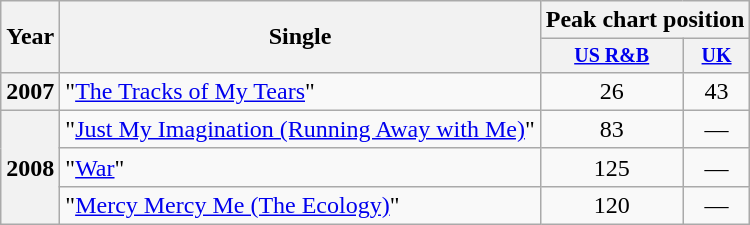<table class="wikitable" style="text-align:center;">
<tr>
<th rowspan="2">Year</th>
<th rowspan="2">Single</th>
<th colspan="2">Peak chart position</th>
</tr>
<tr style="font-size:smaller;">
<th><a href='#'>US R&B</a></th>
<th><a href='#'>UK</a></th>
</tr>
<tr>
<th>2007</th>
<td style="text-align:left;">"<a href='#'>The Tracks of My Tears</a>"</td>
<td>26</td>
<td>43</td>
</tr>
<tr>
<th rowspan="3">2008</th>
<td style="text-align:left;">"<a href='#'>Just My Imagination (Running Away with Me)</a>"</td>
<td>83</td>
<td>—</td>
</tr>
<tr>
<td style="text-align:left;">"<a href='#'>War</a>"</td>
<td>125</td>
<td>—</td>
</tr>
<tr>
<td style="text-align:left;">"<a href='#'>Mercy Mercy Me (The Ecology)</a>"</td>
<td>120</td>
<td>—</td>
</tr>
</table>
